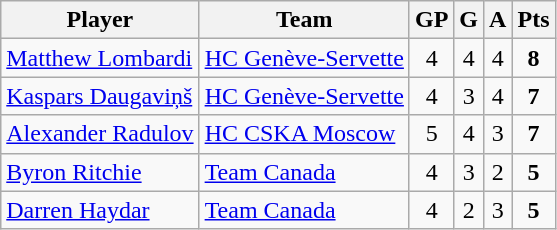<table class="wikitable sortable" style="text-align:center;">
<tr>
<th>Player</th>
<th>Team</th>
<th>GP</th>
<th>G</th>
<th>A</th>
<th>Pts</th>
</tr>
<tr>
<td style="text-align:left;"> <a href='#'>Matthew Lombardi</a></td>
<td align=left><a href='#'>HC Genève-Servette</a></td>
<td>4</td>
<td>4</td>
<td>4</td>
<td><strong>8</strong></td>
</tr>
<tr>
<td style="text-align:left;"> <a href='#'>Kaspars Daugaviņš</a></td>
<td align=left><a href='#'>HC Genève-Servette</a></td>
<td>4</td>
<td>3</td>
<td>4</td>
<td><strong>7</strong></td>
</tr>
<tr>
<td style="text-align:left;"> <a href='#'>Alexander Radulov</a></td>
<td align=left><a href='#'>HC CSKA Moscow</a></td>
<td>5</td>
<td>4</td>
<td>3</td>
<td><strong>7</strong></td>
</tr>
<tr>
<td style="text-align:left;"> <a href='#'>Byron Ritchie</a></td>
<td align=left><a href='#'>Team Canada</a></td>
<td>4</td>
<td>3</td>
<td>2</td>
<td><strong>5</strong></td>
</tr>
<tr>
<td style="text-align:left;"> <a href='#'>Darren Haydar</a></td>
<td align=left><a href='#'>Team Canada</a></td>
<td>4</td>
<td>2</td>
<td>3</td>
<td><strong>5</strong></td>
</tr>
</table>
